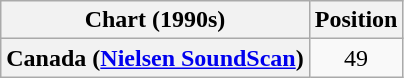<table class="wikitable plainrowheaders" style="text-align:center">
<tr>
<th>Chart (1990s)</th>
<th>Position</th>
</tr>
<tr>
<th scope="row">Canada (<a href='#'>Nielsen SoundScan</a>)</th>
<td>49</td>
</tr>
</table>
